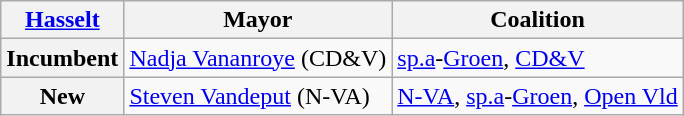<table class="wikitable" style="float:right;margin-left:1em;">
<tr>
<th><a href='#'>Hasselt</a></th>
<th>Mayor</th>
<th>Coalition</th>
</tr>
<tr>
<th>Incumbent</th>
<td><a href='#'>Nadja Vananroye</a> (CD&V)</td>
<td><a href='#'>sp.a</a>-<a href='#'>Groen</a>, <a href='#'>CD&V</a></td>
</tr>
<tr>
<th>New</th>
<td><a href='#'>Steven Vandeput</a> (N-VA)</td>
<td><a href='#'>N-VA</a>, <a href='#'>sp.a</a>-<a href='#'>Groen</a>, <a href='#'>Open Vld</a></td>
</tr>
</table>
